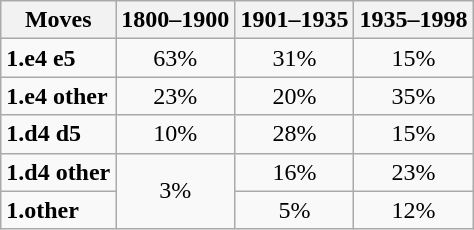<table class="wikitable" style="text-align: center">
<tr>
<th>Moves</th>
<th>1800–1900</th>
<th>1901–1935</th>
<th>1935–1998</th>
</tr>
<tr>
<td align="left"><strong>1.e4 e5</strong></td>
<td>63%</td>
<td>31%</td>
<td>15%</td>
</tr>
<tr>
<td align="left"><strong>1.e4 other</strong></td>
<td>23%</td>
<td>20%</td>
<td>35%</td>
</tr>
<tr>
<td align="left"><strong>1.d4 d5</strong></td>
<td>10%</td>
<td>28%</td>
<td>15%</td>
</tr>
<tr>
<td><strong>1.d4 other</strong></td>
<td rowspan="2">3%</td>
<td>16%</td>
<td>23%</td>
</tr>
<tr>
<td align="left"><strong>1.other</strong></td>
<td>5%</td>
<td>12%</td>
</tr>
</table>
